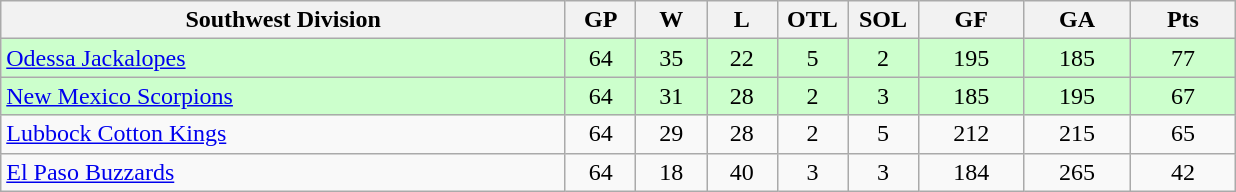<table class="wikitable">
<tr>
<th width="40%" bgcolor="#e0e0e0">Southwest Division</th>
<th width="5%" bgcolor="#e0e0e0">GP</th>
<th width="5%" bgcolor="#e0e0e0">W</th>
<th width="5%" bgcolor="#e0e0e0">L</th>
<th width="5%" bgcolor="#e0e0e0">OTL</th>
<th width="5%" bgcolor="#e0e0e0">SOL</th>
<th width="7.5%" bgcolor="#e0e0e0">GF</th>
<th width="7.5%" bgcolor="#e0e0e0">GA</th>
<th width="7.5%" bgcolor="#e0e0e0">Pts</th>
</tr>
<tr align="center" bgcolor="#CCFFCC">
<td align="left"><a href='#'>Odessa Jackalopes</a></td>
<td>64</td>
<td>35</td>
<td>22</td>
<td>5</td>
<td>2</td>
<td>195</td>
<td>185</td>
<td>77</td>
</tr>
<tr align="center" bgcolor="#CCFFCC">
<td align="left"><a href='#'>New Mexico Scorpions</a></td>
<td>64</td>
<td>31</td>
<td>28</td>
<td>2</td>
<td>3</td>
<td>185</td>
<td>195</td>
<td>67</td>
</tr>
<tr align="center">
<td align="left"><a href='#'>Lubbock Cotton Kings</a></td>
<td>64</td>
<td>29</td>
<td>28</td>
<td>2</td>
<td>5</td>
<td>212</td>
<td>215</td>
<td>65</td>
</tr>
<tr align="center">
<td align="left"><a href='#'>El Paso Buzzards</a></td>
<td>64</td>
<td>18</td>
<td>40</td>
<td>3</td>
<td>3</td>
<td>184</td>
<td>265</td>
<td>42</td>
</tr>
</table>
